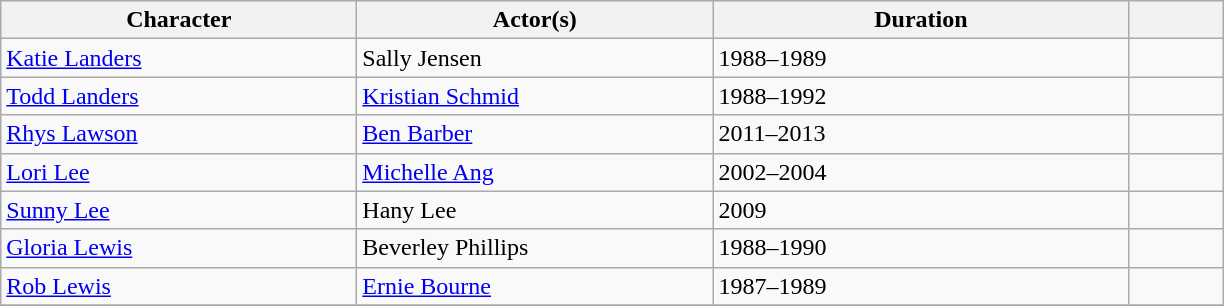<table class="wikitable">
<tr>
<th scope="col" width="230">Character</th>
<th scope="col" width="230">Actor(s)</th>
<th scope="col" width="270">Duration</th>
<th scope="col" width="55"></th>
</tr>
<tr>
<td><a href='#'>Katie Landers</a></td>
<td>Sally Jensen</td>
<td>1988–1989</td>
<td></td>
</tr>
<tr>
<td><a href='#'>Todd Landers</a></td>
<td><a href='#'>Kristian Schmid</a></td>
<td>1988–1992</td>
<td></td>
</tr>
<tr>
<td><a href='#'>Rhys Lawson</a></td>
<td><a href='#'>Ben Barber</a></td>
<td>2011–2013</td>
<td></td>
</tr>
<tr>
<td><a href='#'>Lori Lee</a></td>
<td><a href='#'>Michelle Ang</a></td>
<td>2002–2004</td>
<td></td>
</tr>
<tr>
<td><a href='#'>Sunny Lee</a></td>
<td>Hany Lee</td>
<td>2009</td>
<td></td>
</tr>
<tr>
<td><a href='#'>Gloria Lewis</a></td>
<td>Beverley Phillips</td>
<td>1988–1990</td>
<td></td>
</tr>
<tr>
<td><a href='#'>Rob Lewis</a></td>
<td><a href='#'>Ernie Bourne</a></td>
<td>1987–1989</td>
<td></td>
</tr>
<tr>
</tr>
</table>
